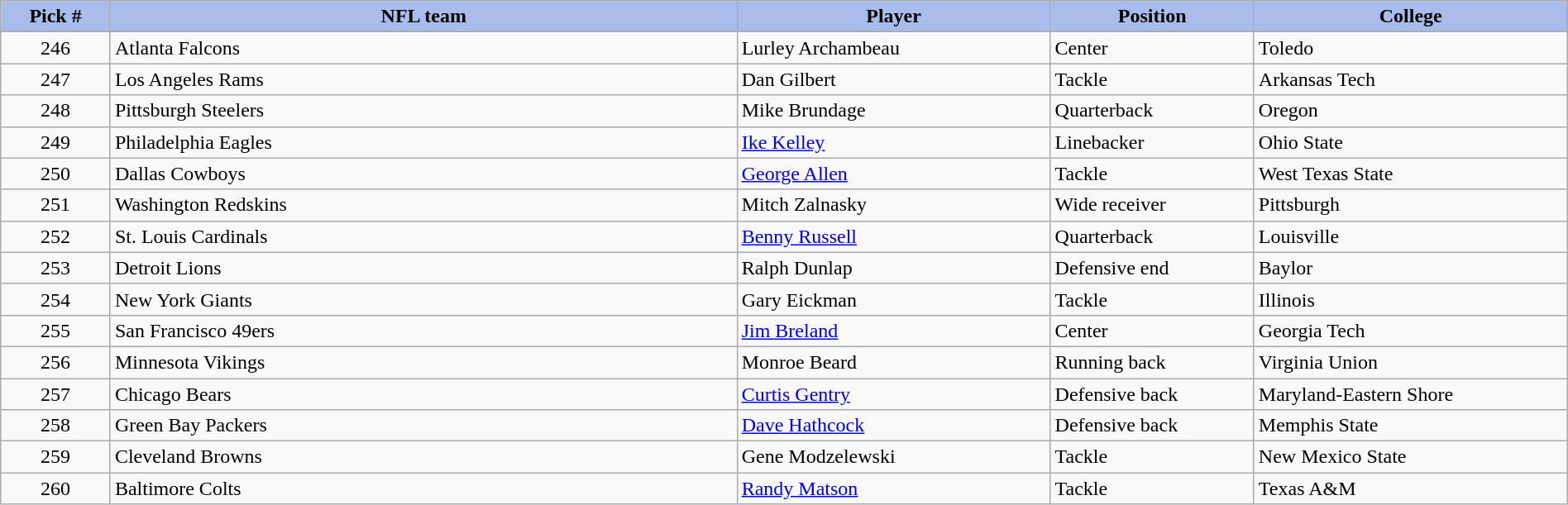<table class="wikitable sortable sortable" style="width: 100%">
<tr>
<th style="background:#A8BDEC;" width=7%>Pick #</th>
<th width=40% style="background:#A8BDEC;">NFL team</th>
<th width=20% style="background:#A8BDEC;">Player</th>
<th width=13% style="background:#A8BDEC;">Position</th>
<th style="background:#A8BDEC;">College</th>
</tr>
<tr>
<td align=center>246</td>
<td>Atlanta Falcons</td>
<td>Lurley Archambeau</td>
<td>Center</td>
<td>Toledo</td>
</tr>
<tr>
<td align=center>247</td>
<td>Los Angeles Rams</td>
<td>Dan Gilbert</td>
<td>Tackle</td>
<td>Arkansas Tech</td>
</tr>
<tr>
<td align=center>248</td>
<td>Pittsburgh Steelers</td>
<td>Mike Brundage</td>
<td>Quarterback</td>
<td>Oregon</td>
</tr>
<tr>
<td align=center>249</td>
<td>Philadelphia Eagles</td>
<td><a href='#'>Ike Kelley</a></td>
<td>Linebacker</td>
<td>Ohio State</td>
</tr>
<tr>
<td align=center>250</td>
<td>Dallas Cowboys</td>
<td><a href='#'>George Allen</a></td>
<td>Tackle</td>
<td>West Texas State</td>
</tr>
<tr>
<td align=center>251</td>
<td>Washington Redskins</td>
<td>Mitch Zalnasky</td>
<td>Wide receiver</td>
<td>Pittsburgh</td>
</tr>
<tr>
<td align=center>252</td>
<td>St. Louis Cardinals</td>
<td><a href='#'>Benny Russell</a></td>
<td>Quarterback</td>
<td>Louisville</td>
</tr>
<tr>
<td align=center>253</td>
<td>Detroit Lions</td>
<td>Ralph Dunlap</td>
<td>Defensive end</td>
<td>Baylor</td>
</tr>
<tr>
<td align=center>254</td>
<td>New York Giants</td>
<td>Gary Eickman</td>
<td>Tackle</td>
<td>Illinois</td>
</tr>
<tr>
<td align=center>255</td>
<td>San Francisco 49ers</td>
<td><a href='#'>Jim Breland</a></td>
<td>Center</td>
<td>Georgia Tech</td>
</tr>
<tr>
<td align=center>256</td>
<td>Minnesota Vikings</td>
<td>Monroe Beard</td>
<td>Running back</td>
<td>Virginia Union</td>
</tr>
<tr>
<td align=center>257</td>
<td>Chicago Bears</td>
<td><a href='#'>Curtis Gentry</a></td>
<td>Defensive back</td>
<td>Maryland-Eastern Shore</td>
</tr>
<tr>
<td align=center>258</td>
<td>Green Bay Packers</td>
<td><a href='#'>Dave Hathcock</a></td>
<td>Defensive back</td>
<td>Memphis State</td>
</tr>
<tr>
<td align=center>259</td>
<td>Cleveland Browns</td>
<td>Gene Modzelewski</td>
<td>Tackle</td>
<td>New Mexico State</td>
</tr>
<tr>
<td align=center>260</td>
<td>Baltimore Colts</td>
<td><a href='#'>Randy Matson</a></td>
<td>Tackle</td>
<td>Texas A&M</td>
</tr>
</table>
